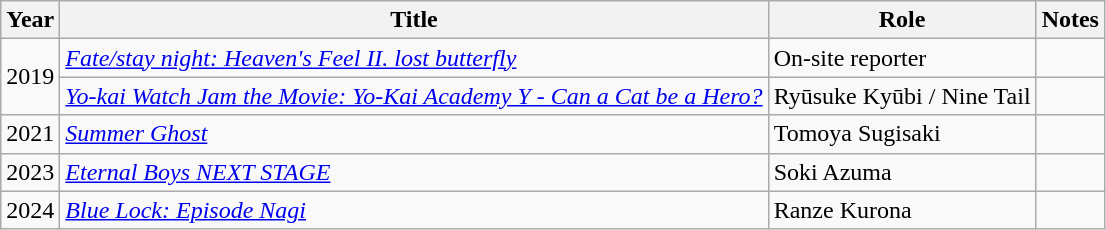<table class="wikitable">
<tr>
<th>Year</th>
<th>Title</th>
<th>Role</th>
<th class="unsortable">Notes</th>
</tr>
<tr>
<td rowspan="2">2019</td>
<td><em><a href='#'>Fate/stay night: Heaven's Feel II. lost butterfly</a></em></td>
<td>On-site reporter</td>
<td></td>
</tr>
<tr>
<td><em><a href='#'>Yo-kai Watch Jam the Movie: Yo-Kai Academy Y - Can a Cat be a Hero?</a></em></td>
<td>Ryūsuke Kyūbi / Nine Tail</td>
<td></td>
</tr>
<tr>
<td>2021</td>
<td><em><a href='#'>Summer Ghost</a></em></td>
<td>Tomoya Sugisaki</td>
<td></td>
</tr>
<tr>
<td>2023</td>
<td><em><a href='#'>Eternal Boys NEXT STAGE</a></em></td>
<td>Soki Azuma</td>
<td></td>
</tr>
<tr>
<td>2024</td>
<td><em><a href='#'>Blue Lock: Episode Nagi</a></em></td>
<td>Ranze Kurona</td>
<td></td>
</tr>
</table>
